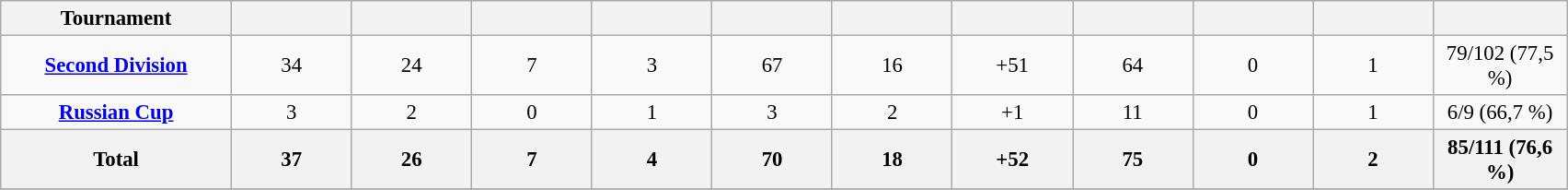<table class="wikitable sortable" style="text-align:center; font-size:95%">
<tr>
<th width=160px>Tournament</th>
<th width=80px></th>
<th width=80px></th>
<th width=80px></th>
<th width=80px></th>
<th width=80px></th>
<th width=80px></th>
<th width=80px></th>
<th width=80px></th>
<th width=80px></th>
<th width=80px></th>
<th width=90px></th>
</tr>
<tr>
<td><strong><a href='#'>Second Division</a></strong></td>
<td>34</td>
<td>24</td>
<td>7</td>
<td>3</td>
<td>67</td>
<td>16</td>
<td>+51</td>
<td>64</td>
<td>0</td>
<td>1</td>
<td>79/102 (77,5 %)</td>
</tr>
<tr>
<td><strong><a href='#'>Russian Cup</a></strong></td>
<td>3</td>
<td>2</td>
<td>0</td>
<td>1</td>
<td>3</td>
<td>2</td>
<td>+1</td>
<td>11</td>
<td>0</td>
<td>1</td>
<td>6/9 (66,7 %)</td>
</tr>
<tr class="sortbottom">
<th>Total</th>
<th>37</th>
<th>26</th>
<th>7</th>
<th>4</th>
<th>70</th>
<th>18</th>
<th>+52</th>
<th>75</th>
<th>0</th>
<th>2</th>
<th>85/111 (76,6 %)</th>
</tr>
<tr>
</tr>
</table>
